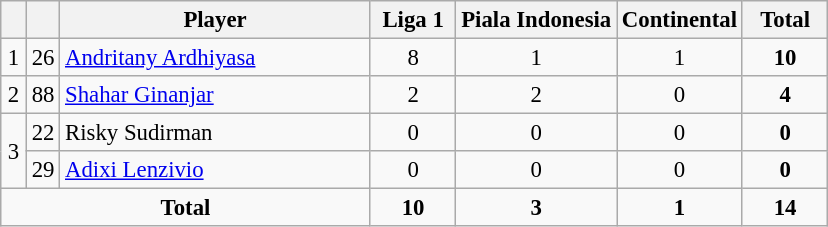<table class="wikitable sortable" style="font-size: 95%; text-align: center;">
<tr>
<th width=10></th>
<th width=10></th>
<th width=200>Player</th>
<th width=50>Liga 1</th>
<th>Piala Indonesia</th>
<th>Continental</th>
<th width=50>Total</th>
</tr>
<tr>
<td>1</td>
<td>26</td>
<td align=left> <a href='#'>Andritany Ardhiyasa</a></td>
<td>8</td>
<td>1</td>
<td>1</td>
<td><strong>10</strong></td>
</tr>
<tr>
<td>2</td>
<td>88</td>
<td align=left> <a href='#'>Shahar Ginanjar</a></td>
<td>2</td>
<td>2</td>
<td>0</td>
<td><strong>4</strong></td>
</tr>
<tr>
<td rowspan=2>3</td>
<td>22</td>
<td align=left> Risky Sudirman</td>
<td>0</td>
<td>0</td>
<td>0</td>
<td><strong>0</strong></td>
</tr>
<tr>
<td>29</td>
<td align=left> <a href='#'>Adixi Lenzivio</a></td>
<td>0</td>
<td>0</td>
<td>0</td>
<td><strong>0</strong></td>
</tr>
<tr class="sortbottom">
<td colspan=3><strong>Total</strong></td>
<td><strong>10</strong></td>
<td><strong>3</strong></td>
<td><strong>1</strong></td>
<td><strong>14</strong></td>
</tr>
</table>
